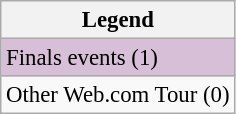<table class="wikitable" style="font-size:95%;">
<tr>
<th>Legend</th>
</tr>
<tr style="background:#D8BFD8;">
<td>Finals events (1)</td>
</tr>
<tr>
<td>Other Web.com Tour (0)</td>
</tr>
</table>
